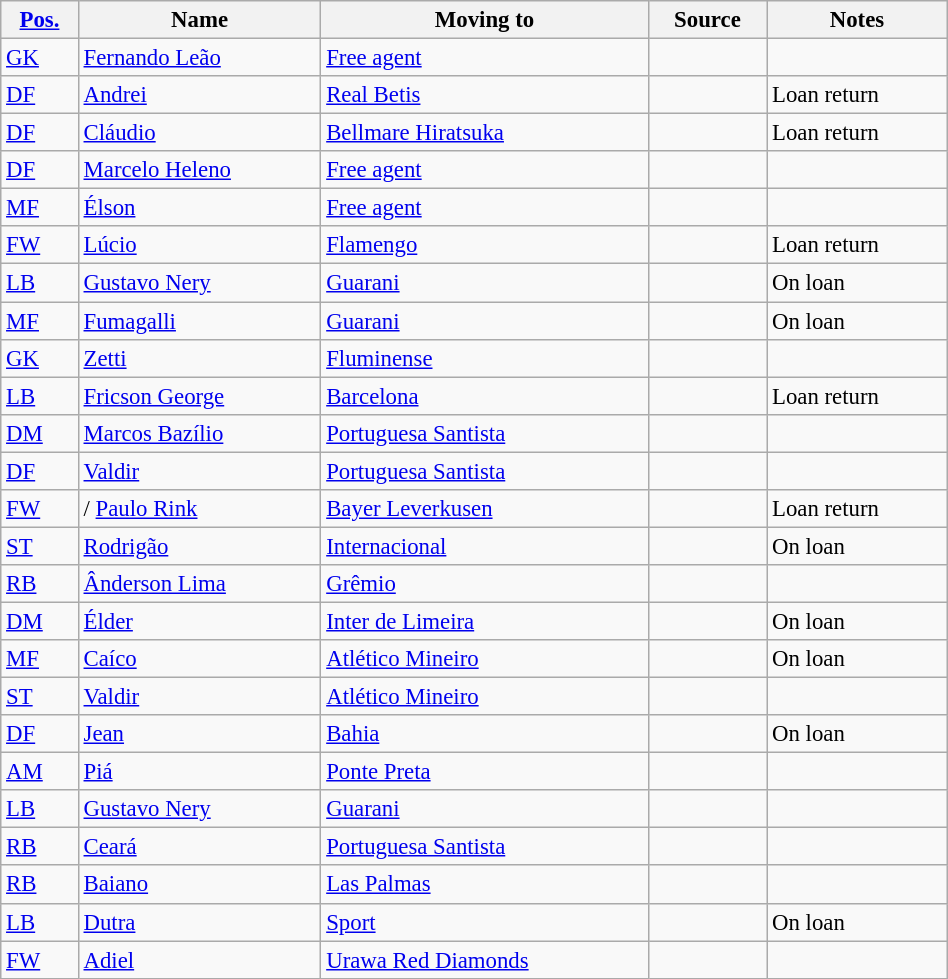<table class="wikitable sortable" style="width:50%; text-align:center; font-size:95%; text-align:left;">
<tr>
<th><a href='#'>Pos.</a></th>
<th>Name</th>
<th>Moving to</th>
<th>Source</th>
<th>Notes</th>
</tr>
<tr>
<td><a href='#'>GK</a></td>
<td style="text-align:left;"> <a href='#'>Fernando Leão</a></td>
<td style="text-align:left;"><a href='#'>Free agent</a></td>
<td></td>
<td></td>
</tr>
<tr>
<td><a href='#'>DF</a></td>
<td style="text-align:left;"> <a href='#'>Andrei</a></td>
<td style="text-align:left;"> <a href='#'>Real Betis</a></td>
<td></td>
<td>Loan return</td>
</tr>
<tr>
<td><a href='#'>DF</a></td>
<td style="text-align:left;"> <a href='#'>Cláudio</a></td>
<td style="text-align:left;"> <a href='#'>Bellmare Hiratsuka</a></td>
<td></td>
<td>Loan return</td>
</tr>
<tr>
<td><a href='#'>DF</a></td>
<td style="text-align:left;"> <a href='#'>Marcelo Heleno</a></td>
<td style="text-align:left;"><a href='#'>Free agent</a></td>
<td></td>
<td></td>
</tr>
<tr>
<td><a href='#'>MF</a></td>
<td style="text-align:left;"> <a href='#'>Élson</a></td>
<td style="text-align:left;"><a href='#'>Free agent</a></td>
<td></td>
<td></td>
</tr>
<tr>
<td><a href='#'>FW</a></td>
<td style="text-align:left;"> <a href='#'>Lúcio</a></td>
<td style="text-align:left;"><a href='#'>Flamengo</a></td>
<td></td>
<td>Loan return</td>
</tr>
<tr>
<td><a href='#'>LB</a></td>
<td style="text-align:left;"> <a href='#'>Gustavo Nery</a></td>
<td style="text-align:left;"><a href='#'>Guarani</a></td>
<td></td>
<td>On loan</td>
</tr>
<tr>
<td><a href='#'>MF</a></td>
<td style="text-align:left;"> <a href='#'>Fumagalli</a></td>
<td style="text-align:left;"><a href='#'>Guarani</a></td>
<td></td>
<td>On loan</td>
</tr>
<tr>
<td><a href='#'>GK</a></td>
<td style="text-align:left;"> <a href='#'>Zetti</a></td>
<td style="text-align:left;"><a href='#'>Fluminense</a></td>
<td></td>
<td></td>
</tr>
<tr>
<td><a href='#'>LB</a></td>
<td style="text-align:left;"> <a href='#'>Fricson George</a></td>
<td style="text-align:left;"> <a href='#'>Barcelona</a></td>
<td></td>
<td>Loan return</td>
</tr>
<tr>
<td><a href='#'>DM</a></td>
<td style="text-align:left;"> <a href='#'>Marcos Bazílio</a></td>
<td style="text-align:left;"><a href='#'>Portuguesa Santista</a></td>
<td></td>
<td></td>
</tr>
<tr>
<td><a href='#'>DF</a></td>
<td style="text-align:left;"> <a href='#'>Valdir</a></td>
<td style="text-align:left;"><a href='#'>Portuguesa Santista</a></td>
<td></td>
<td></td>
</tr>
<tr>
<td><a href='#'>FW</a></td>
<td style="text-align:left;">/ <a href='#'>Paulo Rink</a></td>
<td style="text-align:left;"> <a href='#'>Bayer Leverkusen</a></td>
<td></td>
<td>Loan return</td>
</tr>
<tr>
<td><a href='#'>ST</a></td>
<td style="text-align:left;"> <a href='#'>Rodrigão</a></td>
<td style="text-align:left;"><a href='#'>Internacional</a></td>
<td></td>
<td>On loan</td>
</tr>
<tr>
<td><a href='#'>RB</a></td>
<td style="text-align:left;"> <a href='#'>Ânderson Lima</a></td>
<td style="text-align:left;"><a href='#'>Grêmio</a></td>
<td></td>
<td></td>
</tr>
<tr>
<td><a href='#'>DM</a></td>
<td style="text-align:left;"> <a href='#'>Élder</a></td>
<td style="text-align:left;"><a href='#'>Inter de Limeira</a></td>
<td></td>
<td>On loan</td>
</tr>
<tr>
<td><a href='#'>MF</a></td>
<td style="text-align:left;"> <a href='#'>Caíco</a></td>
<td style="text-align:left;"><a href='#'>Atlético Mineiro</a></td>
<td></td>
<td>On loan</td>
</tr>
<tr>
<td><a href='#'>ST</a></td>
<td style="text-align:left;"> <a href='#'>Valdir</a></td>
<td style="text-align:left;"><a href='#'>Atlético Mineiro</a></td>
<td></td>
<td></td>
</tr>
<tr>
<td><a href='#'>DF</a></td>
<td style="text-align:left;"> <a href='#'>Jean</a></td>
<td style="text-align:left;"><a href='#'>Bahia</a></td>
<td></td>
<td>On loan</td>
</tr>
<tr>
<td><a href='#'>AM</a></td>
<td style="text-align:left;"> <a href='#'>Piá</a></td>
<td style="text-align:left;"><a href='#'>Ponte Preta</a></td>
<td></td>
<td></td>
</tr>
<tr>
<td><a href='#'>LB</a></td>
<td style="text-align:left;"> <a href='#'>Gustavo Nery</a></td>
<td style="text-align:left;"><a href='#'>Guarani</a></td>
<td></td>
<td></td>
</tr>
<tr>
<td><a href='#'>RB</a></td>
<td style="text-align:left;"> <a href='#'>Ceará</a></td>
<td style="text-align:left;"><a href='#'>Portuguesa Santista</a></td>
<td></td>
<td></td>
</tr>
<tr>
<td><a href='#'>RB</a></td>
<td style="text-align:left;"> <a href='#'>Baiano</a></td>
<td style="text-align:left;"> <a href='#'>Las Palmas</a></td>
<td></td>
<td></td>
</tr>
<tr>
<td><a href='#'>LB</a></td>
<td style="text-align:left;"> <a href='#'>Dutra</a></td>
<td style="text-align:left;"><a href='#'>Sport</a></td>
<td></td>
<td>On loan</td>
</tr>
<tr>
<td><a href='#'>FW</a></td>
<td style="text-align:left;"> <a href='#'>Adiel</a></td>
<td style="text-align:left;"> <a href='#'>Urawa Red Diamonds</a></td>
<td></td>
<td></td>
</tr>
</table>
